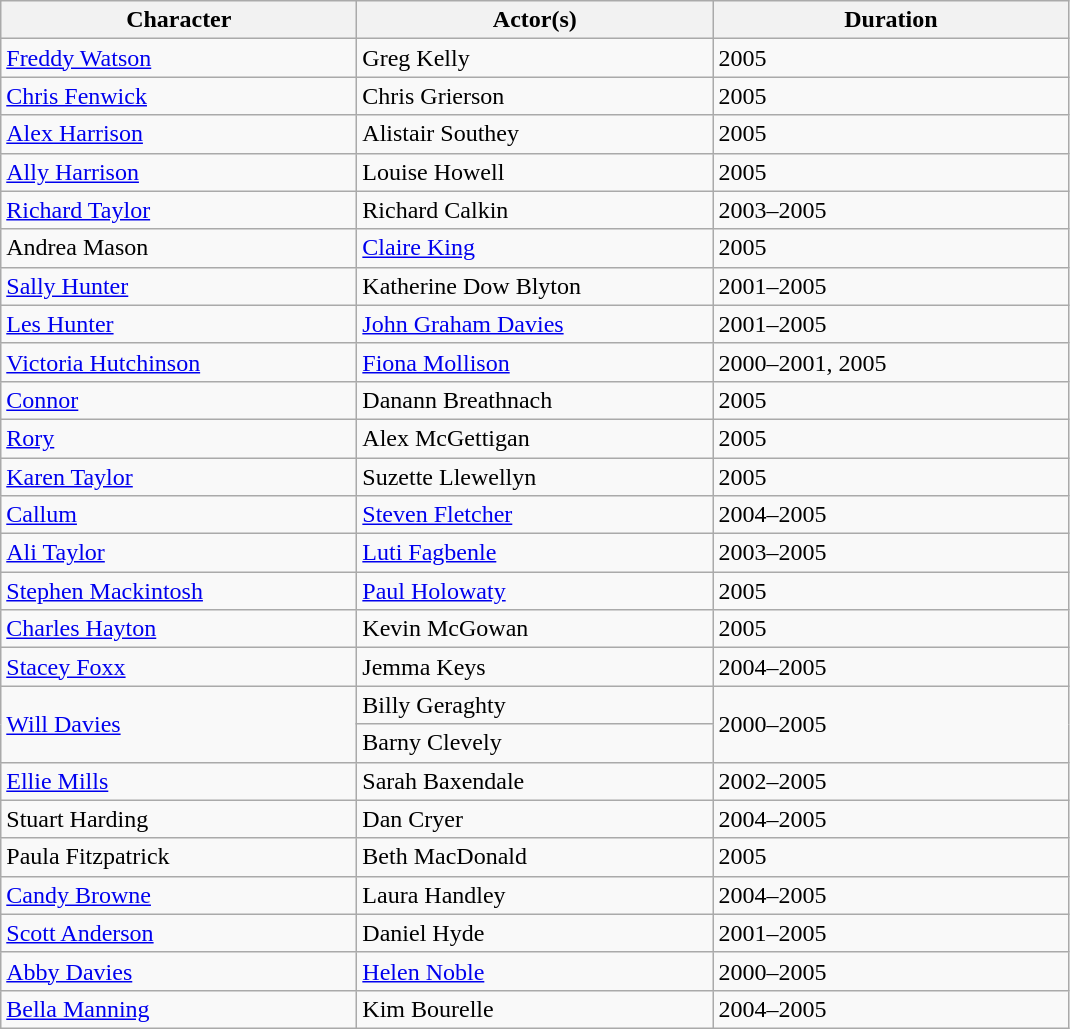<table class="wikitable sortable sticky-header">
<tr>
<th scope="col" style="width:230px;">Character</th>
<th scope="col" style="width:230px;">Actor(s)</th>
<th scope="col" style="width:230px;">Duration</th>
</tr>
<tr>
<td><a href='#'>Freddy Watson</a></td>
<td>Greg Kelly</td>
<td>2005</td>
</tr>
<tr>
<td><a href='#'>Chris Fenwick</a></td>
<td>Chris Grierson</td>
<td>2005</td>
</tr>
<tr>
<td><a href='#'>Alex Harrison</a></td>
<td>Alistair Southey</td>
<td>2005</td>
</tr>
<tr>
<td><a href='#'>Ally Harrison</a></td>
<td>Louise Howell</td>
<td>2005</td>
</tr>
<tr>
<td><a href='#'>Richard Taylor</a></td>
<td>Richard Calkin</td>
<td>2003–2005</td>
</tr>
<tr>
<td>Andrea Mason</td>
<td><a href='#'>Claire King</a></td>
<td>2005</td>
</tr>
<tr>
<td><a href='#'>Sally Hunter</a></td>
<td>Katherine Dow Blyton</td>
<td>2001–2005</td>
</tr>
<tr>
<td><a href='#'>Les Hunter</a></td>
<td><a href='#'>John Graham Davies</a></td>
<td>2001–2005</td>
</tr>
<tr>
<td><a href='#'>Victoria Hutchinson</a></td>
<td><a href='#'>Fiona Mollison</a></td>
<td>2000–2001, 2005</td>
</tr>
<tr>
<td><a href='#'>Connor</a></td>
<td>Danann Breathnach</td>
<td>2005</td>
</tr>
<tr>
<td><a href='#'>Rory</a></td>
<td>Alex McGettigan</td>
<td>2005</td>
</tr>
<tr>
<td><a href='#'>Karen Taylor</a></td>
<td>Suzette Llewellyn</td>
<td>2005</td>
</tr>
<tr>
<td><a href='#'>Callum</a></td>
<td><a href='#'>Steven Fletcher</a></td>
<td>2004–2005</td>
</tr>
<tr>
<td><a href='#'>Ali Taylor</a></td>
<td><a href='#'>Luti Fagbenle</a></td>
<td>2003–2005</td>
</tr>
<tr>
<td><a href='#'>Stephen Mackintosh</a></td>
<td><a href='#'>Paul Holowaty</a></td>
<td>2005</td>
</tr>
<tr>
<td><a href='#'>Charles Hayton</a></td>
<td>Kevin McGowan</td>
<td>2005</td>
</tr>
<tr>
<td><a href='#'>Stacey Foxx</a></td>
<td>Jemma Keys</td>
<td>2004–2005</td>
</tr>
<tr>
<td rowspan="2"><a href='#'>Will Davies</a></td>
<td>Billy Geraghty</td>
<td rowspan="2">2000–2005</td>
</tr>
<tr>
<td>Barny Clevely</td>
</tr>
<tr>
<td><a href='#'>Ellie Mills</a></td>
<td>Sarah Baxendale</td>
<td>2002–2005</td>
</tr>
<tr>
<td>Stuart Harding</td>
<td>Dan Cryer</td>
<td>2004–2005</td>
</tr>
<tr>
<td>Paula Fitzpatrick</td>
<td>Beth MacDonald</td>
<td>2005</td>
</tr>
<tr>
<td><a href='#'>Candy Browne</a></td>
<td>Laura Handley</td>
<td>2004–2005</td>
</tr>
<tr>
<td><a href='#'>Scott Anderson</a></td>
<td>Daniel Hyde</td>
<td>2001–2005</td>
</tr>
<tr>
<td><a href='#'>Abby Davies</a></td>
<td><a href='#'>Helen Noble</a></td>
<td>2000–2005</td>
</tr>
<tr>
<td><a href='#'>Bella Manning</a></td>
<td>Kim Bourelle</td>
<td>2004–2005</td>
</tr>
</table>
